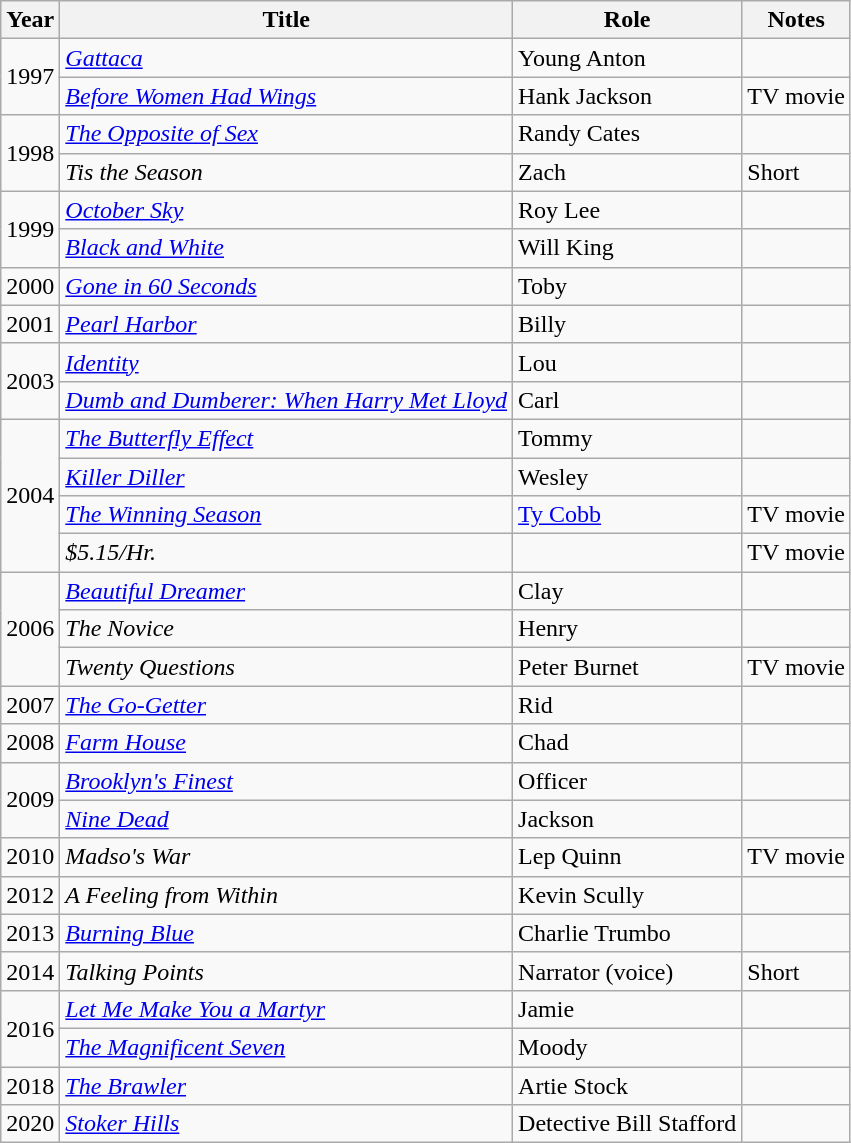<table class="wikitable sortable">
<tr>
<th>Year</th>
<th>Title</th>
<th>Role</th>
<th>Notes</th>
</tr>
<tr>
<td rowspan=2>1997</td>
<td><em><a href='#'>Gattaca</a></em></td>
<td>Young Anton</td>
<td></td>
</tr>
<tr>
<td><em><a href='#'>Before Women Had Wings</a></em></td>
<td>Hank Jackson</td>
<td>TV movie</td>
</tr>
<tr>
<td rowspan=2>1998</td>
<td><em><a href='#'>The Opposite of Sex</a></em></td>
<td>Randy Cates</td>
<td></td>
</tr>
<tr>
<td><em>Tis the Season</em></td>
<td>Zach</td>
<td>Short</td>
</tr>
<tr>
<td rowspan=2>1999</td>
<td><em><a href='#'>October Sky</a></em></td>
<td>Roy Lee</td>
<td></td>
</tr>
<tr>
<td><em><a href='#'>Black and White</a></em></td>
<td>Will King</td>
<td></td>
</tr>
<tr>
<td>2000</td>
<td><em><a href='#'>Gone in 60 Seconds</a></em></td>
<td>Toby</td>
<td></td>
</tr>
<tr>
<td>2001</td>
<td><em><a href='#'>Pearl Harbor</a></em></td>
<td>Billy</td>
<td></td>
</tr>
<tr>
<td rowspan=2>2003</td>
<td><em><a href='#'>Identity</a></em></td>
<td>Lou</td>
<td></td>
</tr>
<tr>
<td><em><a href='#'>Dumb and Dumberer: When Harry Met Lloyd</a></em></td>
<td>Carl</td>
<td></td>
</tr>
<tr>
<td rowspan=4>2004</td>
<td><em><a href='#'>The Butterfly Effect</a></em></td>
<td>Tommy</td>
<td></td>
</tr>
<tr>
<td><em><a href='#'>Killer Diller</a></em></td>
<td>Wesley</td>
<td></td>
</tr>
<tr>
<td><em><a href='#'>The Winning Season</a></em></td>
<td><a href='#'>Ty Cobb</a></td>
<td>TV movie</td>
</tr>
<tr>
<td><em>$5.15/Hr.</em></td>
<td></td>
<td>TV movie</td>
</tr>
<tr>
<td rowspan=3>2006</td>
<td><em><a href='#'>Beautiful Dreamer</a></em></td>
<td>Clay</td>
<td></td>
</tr>
<tr>
<td><em>The Novice</em></td>
<td>Henry</td>
<td></td>
</tr>
<tr>
<td><em>Twenty Questions</em></td>
<td>Peter Burnet</td>
<td>TV movie</td>
</tr>
<tr>
<td>2007</td>
<td><em><a href='#'>The Go-Getter</a></em></td>
<td>Rid</td>
<td></td>
</tr>
<tr>
<td>2008</td>
<td><em><a href='#'>Farm House</a></em></td>
<td>Chad</td>
<td></td>
</tr>
<tr>
<td rowspan=2>2009</td>
<td><em><a href='#'>Brooklyn's Finest</a></em></td>
<td>Officer</td>
<td></td>
</tr>
<tr>
<td><em><a href='#'>Nine Dead</a></em></td>
<td>Jackson</td>
<td></td>
</tr>
<tr>
<td>2010</td>
<td><em>Madso's War</em></td>
<td>Lep Quinn</td>
<td>TV movie</td>
</tr>
<tr>
<td>2012</td>
<td><em>A Feeling from Within</em></td>
<td>Kevin Scully</td>
<td></td>
</tr>
<tr>
<td>2013</td>
<td><em><a href='#'>Burning Blue</a></em></td>
<td>Charlie Trumbo</td>
<td></td>
</tr>
<tr>
<td>2014</td>
<td><em>Talking Points</em></td>
<td>Narrator (voice)</td>
<td>Short</td>
</tr>
<tr>
<td rowspan=2>2016</td>
<td><em><a href='#'>Let Me Make You a Martyr</a></em></td>
<td>Jamie</td>
<td></td>
</tr>
<tr>
<td><em><a href='#'>The Magnificent Seven</a></em></td>
<td>Moody</td>
<td></td>
</tr>
<tr>
<td>2018</td>
<td><em><a href='#'>The Brawler</a></em></td>
<td>Artie Stock</td>
<td></td>
</tr>
<tr>
<td>2020</td>
<td><em><a href='#'>Stoker Hills</a></em></td>
<td>Detective Bill Stafford</td>
<td></td>
</tr>
</table>
